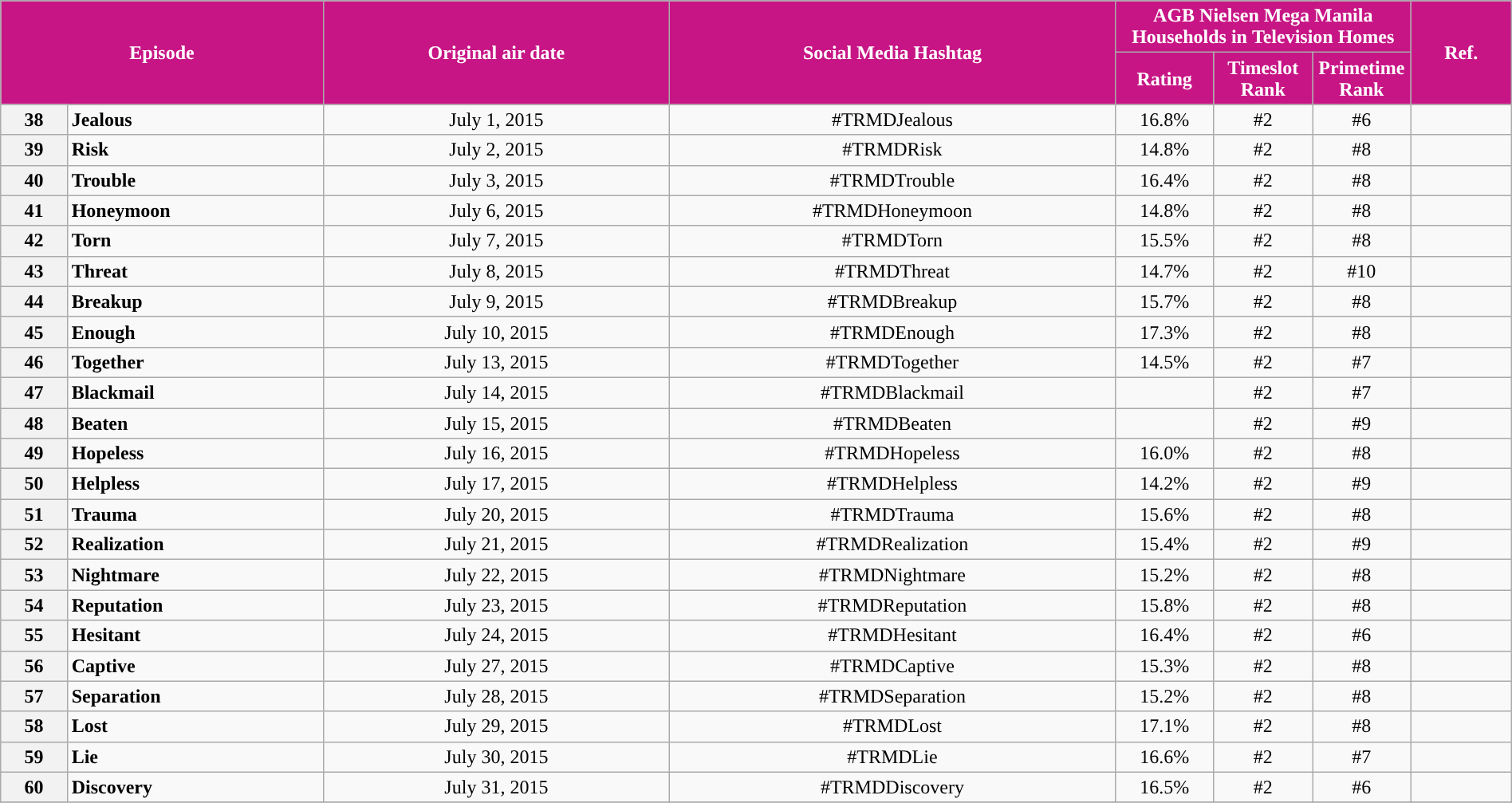<table class="wikitable" style="text-align:center; font-size:100%; line-height:18px;"  width="100%">
<tr>
<th colspan="2" rowspan="2" style="background-color:#C71585; color:#ffffff;">Episode</th>
<th style="background:#C71585; color:white" rowspan="2">Original air date</th>
<th style="background:#C71585; color:white" rowspan="2">Social Media Hashtag</th>
<th style="background-color:#C71585; color:#ffffff;" colspan="3">AGB Nielsen Mega Manila Households in Television Homes</th>
<th rowspan="2" style="background:#C71585; color:white">Ref.</th>
</tr>
<tr style="text-align: center style=">
<th style="background-color:#C71585; width:75px; color:#ffffff;">Rating</th>
<th style="background-color:#C71585; width:75px; color:#ffffff;">Timeslot Rank</th>
<th style="background-color:#C71585; width:75px; color:#ffffff;">Primetime Rank</th>
</tr>
<tr>
<th>38</th>
<td style="text-align: left;"><strong>Jealous</strong></td>
<td>July 1, 2015</td>
<td>#TRMDJealous</td>
<td>16.8%</td>
<td>#2</td>
<td>#6</td>
<td></td>
</tr>
<tr>
<th>39</th>
<td style="text-align: left;"><strong>Risk</strong></td>
<td>July 2, 2015</td>
<td>#TRMDRisk</td>
<td>14.8%</td>
<td>#2</td>
<td>#8</td>
<td></td>
</tr>
<tr>
<th>40</th>
<td style="text-align: left;"><strong>Trouble</strong></td>
<td>July 3, 2015</td>
<td>#TRMDTrouble</td>
<td>16.4%</td>
<td>#2</td>
<td>#8</td>
<td></td>
</tr>
<tr>
<th>41</th>
<td style="text-align: left;"><strong>Honeymoon</strong></td>
<td>July 6, 2015</td>
<td>#TRMDHoneymoon</td>
<td>14.8%</td>
<td>#2</td>
<td>#8</td>
<td></td>
</tr>
<tr>
<th>42</th>
<td style="text-align: left;"><strong>Torn</strong></td>
<td>July 7, 2015</td>
<td>#TRMDTorn</td>
<td>15.5%</td>
<td>#2</td>
<td>#8</td>
<td></td>
</tr>
<tr>
<th>43</th>
<td style="text-align: left;"><strong>Threat</strong></td>
<td>July 8, 2015</td>
<td>#TRMDThreat</td>
<td>14.7%</td>
<td>#2</td>
<td>#10</td>
<td></td>
</tr>
<tr>
<th>44</th>
<td style="text-align: left;"><strong>Breakup</strong></td>
<td>July 9, 2015</td>
<td>#TRMDBreakup</td>
<td>15.7%</td>
<td>#2</td>
<td>#8</td>
<td></td>
</tr>
<tr>
<th>45</th>
<td style="text-align: left;"><strong>Enough</strong></td>
<td>July 10, 2015</td>
<td>#TRMDEnough</td>
<td>17.3%</td>
<td>#2</td>
<td>#8</td>
<td></td>
</tr>
<tr>
<th>46</th>
<td style="text-align: left;"><strong>Together</strong></td>
<td>July 13, 2015</td>
<td>#TRMDTogether</td>
<td>14.5%</td>
<td>#2</td>
<td>#7</td>
<td></td>
</tr>
<tr>
<th>47</th>
<td style="text-align: left;"><strong>Blackmail</strong></td>
<td>July 14, 2015</td>
<td>#TRMDBlackmail</td>
<td></td>
<td>#2</td>
<td>#7</td>
<td></td>
</tr>
<tr>
<th>48</th>
<td style="text-align: left;"><strong>Beaten</strong></td>
<td>July 15, 2015</td>
<td>#TRMDBeaten</td>
<td></td>
<td>#2</td>
<td>#9</td>
<td></td>
</tr>
<tr>
<th>49</th>
<td style="text-align: left;"><strong>Hopeless</strong></td>
<td>July 16, 2015</td>
<td>#TRMDHopeless</td>
<td>16.0%</td>
<td>#2</td>
<td>#8</td>
<td></td>
</tr>
<tr>
<th>50</th>
<td style="text-align: left;"><strong>Helpless</strong></td>
<td>July 17, 2015</td>
<td>#TRMDHelpless</td>
<td>14.2%</td>
<td>#2</td>
<td>#9</td>
<td></td>
</tr>
<tr>
<th>51</th>
<td style="text-align: left;"><strong>Trauma</strong></td>
<td>July 20, 2015</td>
<td>#TRMDTrauma</td>
<td>15.6%</td>
<td>#2</td>
<td>#8</td>
<td></td>
</tr>
<tr>
<th>52</th>
<td style="text-align: left;"><strong>Realization</strong></td>
<td>July 21, 2015</td>
<td>#TRMDRealization</td>
<td>15.4%</td>
<td>#2</td>
<td>#9</td>
<td></td>
</tr>
<tr>
<th>53</th>
<td style="text-align: left;"><strong>Nightmare</strong></td>
<td>July 22, 2015</td>
<td>#TRMDNightmare</td>
<td>15.2%</td>
<td>#2</td>
<td>#8</td>
<td></td>
</tr>
<tr>
<th>54</th>
<td style="text-align: left;"><strong>Reputation</strong></td>
<td>July 23, 2015</td>
<td>#TRMDReputation</td>
<td>15.8%</td>
<td>#2</td>
<td>#8</td>
<td></td>
</tr>
<tr>
<th>55</th>
<td style="text-align: left;"><strong>Hesitant</strong></td>
<td>July 24, 2015</td>
<td>#TRMDHesitant</td>
<td>16.4%</td>
<td>#2</td>
<td>#6</td>
<td></td>
</tr>
<tr>
<th>56</th>
<td style="text-align: left;"><strong>Captive</strong></td>
<td>July 27, 2015</td>
<td>#TRMDCaptive</td>
<td>15.3%</td>
<td>#2</td>
<td>#8</td>
<td></td>
</tr>
<tr>
<th>57</th>
<td style="text-align: left;"><strong>Separation</strong></td>
<td>July 28, 2015</td>
<td>#TRMDSeparation</td>
<td>15.2%</td>
<td>#2</td>
<td>#8</td>
<td></td>
</tr>
<tr>
<th>58</th>
<td style="text-align: left;"><strong>Lost</strong></td>
<td>July 29, 2015</td>
<td>#TRMDLost</td>
<td>17.1%</td>
<td>#2</td>
<td>#8</td>
<td></td>
</tr>
<tr>
<th>59</th>
<td style="text-align: left;"><strong>Lie</strong></td>
<td>July 30, 2015</td>
<td>#TRMDLie</td>
<td>16.6%</td>
<td>#2</td>
<td>#7</td>
<td></td>
</tr>
<tr>
<th>60</th>
<td style="text-align: left;"><strong>Discovery</strong></td>
<td>July 31, 2015</td>
<td>#TRMDDiscovery</td>
<td>16.5%</td>
<td>#2</td>
<td>#6</td>
<td></td>
</tr>
<tr>
</tr>
</table>
